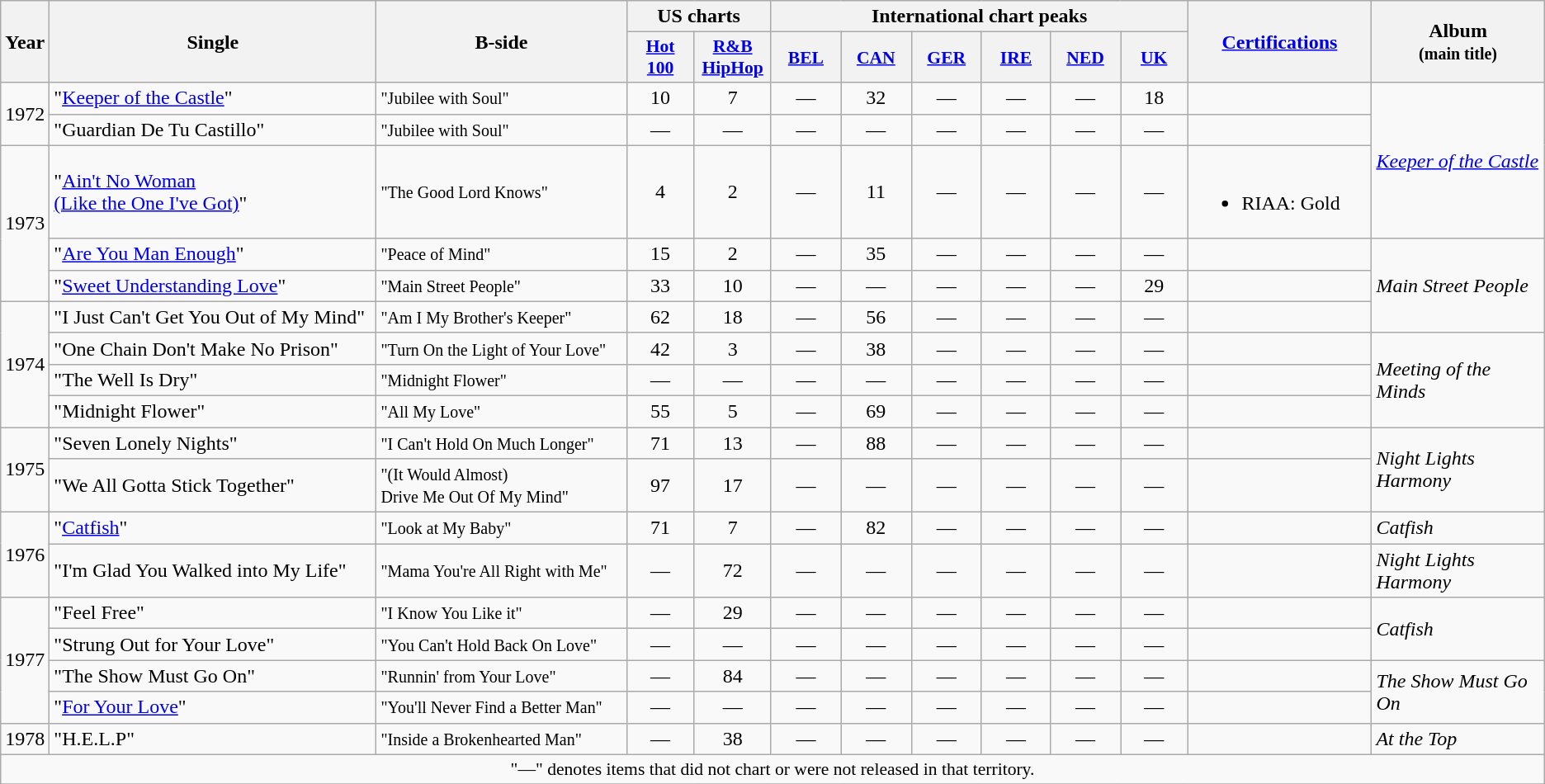<table class="wikitable">
<tr>
<th rowspan="2">Year</th>
<th rowspan="2" style="width:20em;">Single</th>
<th rowspan="2" style="width:15em;">B-side</th>
<th colspan="2">US charts</th>
<th colspan="6">International chart peaks</th>
<th rowspan="2" style="width:10em;"><a href='#'>Certifications</a></th>
<th rowspan="2" style="width:10em;">Album<br><small>(main title)</small></th>
</tr>
<tr>
<th style="width:4em;font-size:90%;"><a href='#'>Hot<br>100</a></th>
<th style="width:4em;font-size:90%;"><a href='#'>R&B<br>HipHop</a></th>
<th style="width:4em;font-size:90%;"><a href='#'>BEL</a><br></th>
<th style="width:4em;font-size:90%;"><a href='#'>CAN</a><br></th>
<th style="width:4em;font-size:90%;"><a href='#'>GER</a><br></th>
<th style="width:4em;font-size:90%;"><a href='#'>IRE</a><br></th>
<th style="width:4em;font-size:90%;"><a href='#'>NED</a><br></th>
<th style="width:4em;font-size:90%;"><a href='#'>UK</a><br></th>
</tr>
<tr>
<td rowspan="2">1972</td>
<td>"<a href='#'>Keeper of the Castle</a>"</td>
<td><small>"Jubilee with Soul"</small></td>
<td align="center">10</td>
<td align="center">7</td>
<td align="center">—</td>
<td align="center">32</td>
<td align="center">—</td>
<td align="center">—</td>
<td align="center">—</td>
<td align="center">18</td>
<td></td>
<td rowspan="3"><em><a href='#'>Keeper of the Castle</a></em></td>
</tr>
<tr>
<td>"Guardian De Tu Castillo"</td>
<td><small>"Jubilee with Soul"</small></td>
<td align="center">—</td>
<td align="center">—</td>
<td align="center">—</td>
<td align="center">—</td>
<td align="center">—</td>
<td align="center">—</td>
<td align="center">—</td>
<td align="center">—</td>
<td></td>
</tr>
<tr>
<td rowspan="3">1973</td>
<td>"<a href='#'>Ain't No Woman<br>(Like the One I've Got)</a>"</td>
<td><small>"The Good Lord Knows"</small></td>
<td align="center">4</td>
<td align="center">2</td>
<td align="center">—</td>
<td align="center">11</td>
<td align="center">—</td>
<td align="center">—</td>
<td align="center">—</td>
<td align="center">—</td>
<td><br><ul><li>RIAA: Gold</li></ul></td>
</tr>
<tr>
<td>"<a href='#'>Are You Man Enough</a>"</td>
<td><small>"Peace of Mind"</small></td>
<td align="center">15</td>
<td align="center">2</td>
<td align="center">—</td>
<td align="center">35</td>
<td align="center">—</td>
<td align="center">—</td>
<td align="center">—</td>
<td align="center">—</td>
<td></td>
<td rowspan="3"><em>Main Street People</em></td>
</tr>
<tr>
<td>"<a href='#'>Sweet Understanding Love</a>"</td>
<td><small>"Main Street People"</small></td>
<td align="center">33</td>
<td align="center">10</td>
<td align="center">—</td>
<td align="center">—</td>
<td align="center">—</td>
<td align="center">—</td>
<td align="center">—</td>
<td align="center">29</td>
<td></td>
</tr>
<tr>
<td rowspan="4">1974</td>
<td>"I Just Can't Get You Out of My Mind"</td>
<td><small>"Am I My Brother's Keeper"</small></td>
<td align="center">62</td>
<td align="center">18</td>
<td align="center">—</td>
<td align="center">56</td>
<td align="center">—</td>
<td align="center">—</td>
<td align="center">—</td>
<td align="center">—</td>
<td></td>
</tr>
<tr>
<td>"One Chain Don't Make No Prison"</td>
<td><small>"Turn On the Light of Your Love"</small></td>
<td align="center">42</td>
<td align="center">3</td>
<td align="center">—</td>
<td align="center">38</td>
<td align="center">—</td>
<td align="center">—</td>
<td align="center">—</td>
<td align="center">—</td>
<td></td>
<td rowspan="3"><em>Meeting of the Minds</em></td>
</tr>
<tr>
<td>"The Well Is Dry"</td>
<td><small>"Midnight Flower"</small></td>
<td align="center">—</td>
<td align="center">—</td>
<td align="center">—</td>
<td align="center">—</td>
<td align="center">—</td>
<td align="center">—</td>
<td align="center">—</td>
<td align="center">—</td>
<td></td>
</tr>
<tr>
<td>"Midnight Flower"</td>
<td><small>"All My Love"</small></td>
<td align="center">55</td>
<td align="center">5</td>
<td align="center">—</td>
<td align="center">69</td>
<td align="center">—</td>
<td align="center">—</td>
<td align="center">—</td>
<td align="center">—</td>
<td></td>
</tr>
<tr>
<td rowspan="2">1975</td>
<td>"Seven Lonely Nights"</td>
<td><small>"I Can't Hold On Much Longer"</small></td>
<td align="center">71</td>
<td align="center">13</td>
<td align="center">—</td>
<td align="center">88</td>
<td align="center">—</td>
<td align="center">—</td>
<td align="center">—</td>
<td align="center">—</td>
<td></td>
<td rowspan="2"><em>Night Lights Harmony</em></td>
</tr>
<tr>
<td>"We All Gotta Stick Together"</td>
<td><small>"(It Would Almost)<br>Drive Me Out Of My Mind"</small></td>
<td align="center">97</td>
<td align="center">17</td>
<td align="center">—</td>
<td align="center">—</td>
<td align="center">—</td>
<td align="center">—</td>
<td align="center">—</td>
<td align="center">—</td>
<td></td>
</tr>
<tr>
<td rowspan="2">1976</td>
<td>"<a href='#'>Catfish</a>"</td>
<td><small>"Look at My Baby"</small></td>
<td align="center">71</td>
<td align="center">7</td>
<td align="center">—</td>
<td align="center">82</td>
<td align="center">—</td>
<td align="center">—</td>
<td align="center">—</td>
<td align="center">—</td>
<td></td>
<td rowspan="1"><em>Catfish</em></td>
</tr>
<tr>
<td>"I'm Glad You Walked into My Life"</td>
<td><small>"Mama You're All Right with Me"</small></td>
<td align="center">—</td>
<td align="center">72</td>
<td align="center">—</td>
<td align="center">—</td>
<td align="center">—</td>
<td align="center">—</td>
<td align="center">—</td>
<td align="center">—</td>
<td></td>
<td rowspan="1"><em>Night Lights Harmony</em></td>
</tr>
<tr>
<td rowspan="4">1977</td>
<td>"Feel Free"</td>
<td><small>"I Know You Like it"</small></td>
<td align="center">—</td>
<td align="center">29</td>
<td align="center">—</td>
<td align="center">—</td>
<td align="center">—</td>
<td align="center">—</td>
<td align="center">—</td>
<td align="center">—</td>
<td></td>
<td rowspan="2"><em>Catfish</em></td>
</tr>
<tr>
<td>"Strung Out for Your Love"</td>
<td><small>"You Can't Hold Back On Love"</small></td>
<td align="center">—</td>
<td align="center">—</td>
<td align="center">—</td>
<td align="center">—</td>
<td align="center">—</td>
<td align="center">—</td>
<td align="center">—</td>
<td align="center">—</td>
<td></td>
</tr>
<tr>
<td>"The Show Must Go On"</td>
<td><small>"Runnin' from Your Love"</small></td>
<td align="center">—</td>
<td align="center">84</td>
<td align="center">—</td>
<td align="center">—</td>
<td align="center">—</td>
<td align="center">—</td>
<td align="center">—</td>
<td align="center">—</td>
<td></td>
<td rowspan="2"><em>The Show Must Go On</em></td>
</tr>
<tr>
<td>"<a href='#'>For Your Love</a>"</td>
<td><small>"You'll Never Find a Better Man"</small></td>
<td align="center">—</td>
<td align="center">—</td>
<td align="center">—</td>
<td align="center">—</td>
<td align="center">—</td>
<td align="center">—</td>
<td align="center">—</td>
<td align="center">—</td>
<td></td>
</tr>
<tr>
<td rowspan="1">1978</td>
<td>"H.E.L.P"</td>
<td><small>"Inside a Brokenhearted Man"</small></td>
<td align="center">—</td>
<td align="center">38</td>
<td align="center">—</td>
<td align="center">—</td>
<td align="center">—</td>
<td align="center">—</td>
<td align="center">—</td>
<td align="center">—</td>
<td></td>
<td rowspan="1"><em>At the Top</em></td>
</tr>
<tr>
<td align="center" colspan="15" style="font-size:90%">"—" denotes items that did not chart or were not released in that territory.</td>
</tr>
<tr>
</tr>
</table>
